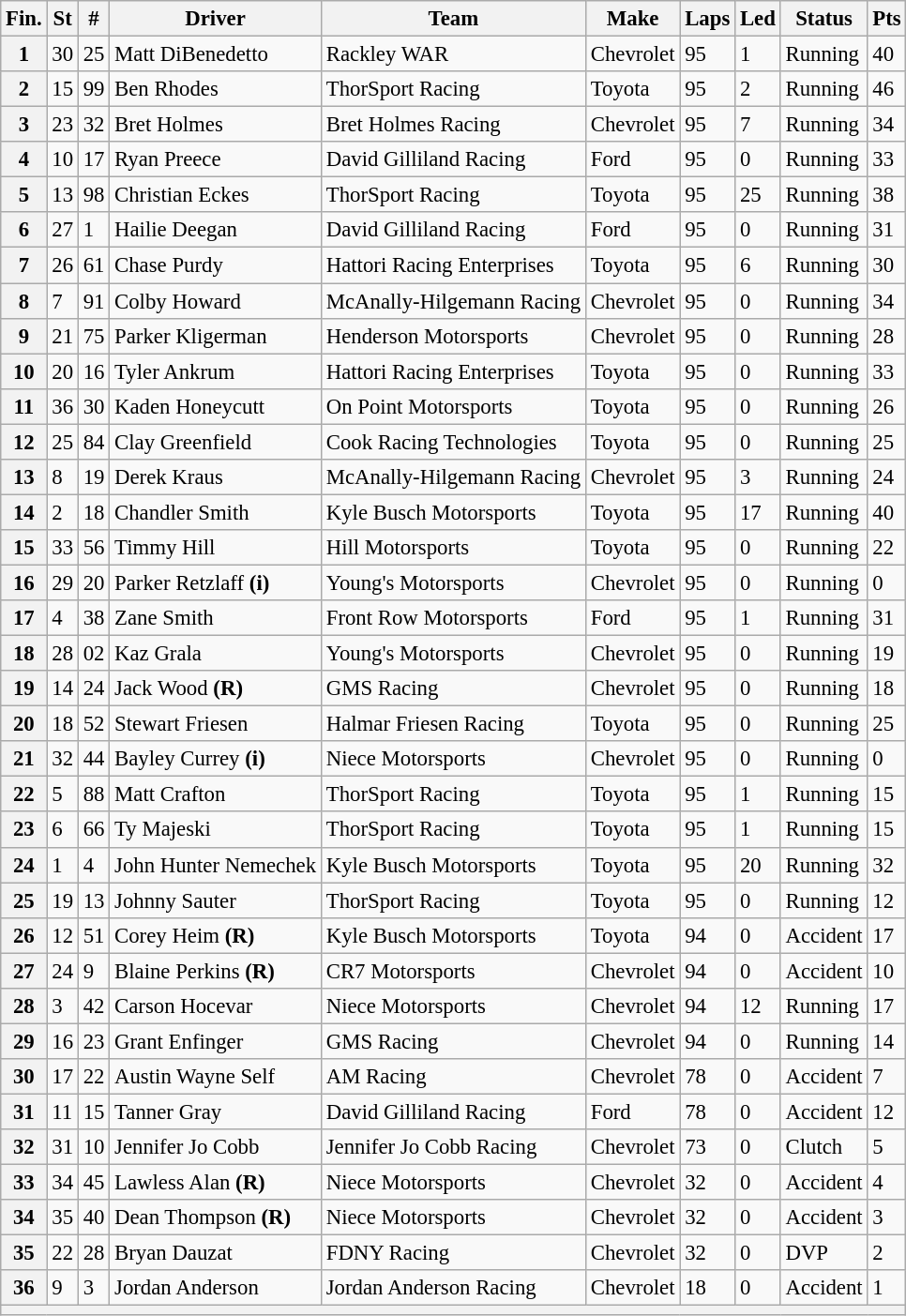<table class="wikitable" style="font-size:95%">
<tr>
<th>Fin.</th>
<th>St</th>
<th>#</th>
<th>Driver</th>
<th>Team</th>
<th>Make</th>
<th>Laps</th>
<th>Led</th>
<th>Status</th>
<th>Pts</th>
</tr>
<tr>
<th>1</th>
<td>30</td>
<td>25</td>
<td>Matt DiBenedetto</td>
<td>Rackley WAR</td>
<td>Chevrolet</td>
<td>95</td>
<td>1</td>
<td>Running</td>
<td>40</td>
</tr>
<tr>
<th>2</th>
<td>15</td>
<td>99</td>
<td>Ben Rhodes</td>
<td>ThorSport Racing</td>
<td>Toyota</td>
<td>95</td>
<td>2</td>
<td>Running</td>
<td>46</td>
</tr>
<tr>
<th>3</th>
<td>23</td>
<td>32</td>
<td>Bret Holmes</td>
<td>Bret Holmes Racing</td>
<td>Chevrolet</td>
<td>95</td>
<td>7</td>
<td>Running</td>
<td>34</td>
</tr>
<tr>
<th>4</th>
<td>10</td>
<td>17</td>
<td>Ryan Preece</td>
<td>David Gilliland Racing</td>
<td>Ford</td>
<td>95</td>
<td>0</td>
<td>Running</td>
<td>33</td>
</tr>
<tr>
<th>5</th>
<td>13</td>
<td>98</td>
<td>Christian Eckes</td>
<td>ThorSport Racing</td>
<td>Toyota</td>
<td>95</td>
<td>25</td>
<td>Running</td>
<td>38</td>
</tr>
<tr>
<th>6</th>
<td>27</td>
<td>1</td>
<td>Hailie Deegan</td>
<td>David Gilliland Racing</td>
<td>Ford</td>
<td>95</td>
<td>0</td>
<td>Running</td>
<td>31</td>
</tr>
<tr>
<th>7</th>
<td>26</td>
<td>61</td>
<td>Chase Purdy</td>
<td>Hattori Racing Enterprises</td>
<td>Toyota</td>
<td>95</td>
<td>6</td>
<td>Running</td>
<td>30</td>
</tr>
<tr>
<th>8</th>
<td>7</td>
<td>91</td>
<td>Colby Howard</td>
<td>McAnally-Hilgemann Racing</td>
<td>Chevrolet</td>
<td>95</td>
<td>0</td>
<td>Running</td>
<td>34</td>
</tr>
<tr>
<th>9</th>
<td>21</td>
<td>75</td>
<td>Parker Kligerman</td>
<td>Henderson Motorsports</td>
<td>Chevrolet</td>
<td>95</td>
<td>0</td>
<td>Running</td>
<td>28</td>
</tr>
<tr>
<th>10</th>
<td>20</td>
<td>16</td>
<td>Tyler Ankrum</td>
<td>Hattori Racing Enterprises</td>
<td>Toyota</td>
<td>95</td>
<td>0</td>
<td>Running</td>
<td>33</td>
</tr>
<tr>
<th>11</th>
<td>36</td>
<td>30</td>
<td>Kaden Honeycutt</td>
<td>On Point Motorsports</td>
<td>Toyota</td>
<td>95</td>
<td>0</td>
<td>Running</td>
<td>26</td>
</tr>
<tr>
<th>12</th>
<td>25</td>
<td>84</td>
<td>Clay Greenfield</td>
<td>Cook Racing Technologies</td>
<td>Toyota</td>
<td>95</td>
<td>0</td>
<td>Running</td>
<td>25</td>
</tr>
<tr>
<th>13</th>
<td>8</td>
<td>19</td>
<td>Derek Kraus</td>
<td>McAnally-Hilgemann Racing</td>
<td>Chevrolet</td>
<td>95</td>
<td>3</td>
<td>Running</td>
<td>24</td>
</tr>
<tr>
<th>14</th>
<td>2</td>
<td>18</td>
<td>Chandler Smith</td>
<td>Kyle Busch Motorsports</td>
<td>Toyota</td>
<td>95</td>
<td>17</td>
<td>Running</td>
<td>40</td>
</tr>
<tr>
<th>15</th>
<td>33</td>
<td>56</td>
<td>Timmy Hill</td>
<td>Hill Motorsports</td>
<td>Toyota</td>
<td>95</td>
<td>0</td>
<td>Running</td>
<td>22</td>
</tr>
<tr>
<th>16</th>
<td>29</td>
<td>20</td>
<td>Parker Retzlaff <strong>(i)</strong></td>
<td>Young's Motorsports</td>
<td>Chevrolet</td>
<td>95</td>
<td>0</td>
<td>Running</td>
<td>0</td>
</tr>
<tr>
<th>17</th>
<td>4</td>
<td>38</td>
<td>Zane Smith</td>
<td>Front Row Motorsports</td>
<td>Ford</td>
<td>95</td>
<td>1</td>
<td>Running</td>
<td>31</td>
</tr>
<tr>
<th>18</th>
<td>28</td>
<td>02</td>
<td>Kaz Grala</td>
<td>Young's Motorsports</td>
<td>Chevrolet</td>
<td>95</td>
<td>0</td>
<td>Running</td>
<td>19</td>
</tr>
<tr>
<th>19</th>
<td>14</td>
<td>24</td>
<td>Jack Wood <strong>(R)</strong></td>
<td>GMS Racing</td>
<td>Chevrolet</td>
<td>95</td>
<td>0</td>
<td>Running</td>
<td>18</td>
</tr>
<tr>
<th>20</th>
<td>18</td>
<td>52</td>
<td>Stewart Friesen</td>
<td>Halmar Friesen Racing</td>
<td>Toyota</td>
<td>95</td>
<td>0</td>
<td>Running</td>
<td>25</td>
</tr>
<tr>
<th>21</th>
<td>32</td>
<td>44</td>
<td>Bayley Currey <strong>(i)</strong></td>
<td>Niece Motorsports</td>
<td>Chevrolet</td>
<td>95</td>
<td>0</td>
<td>Running</td>
<td>0</td>
</tr>
<tr>
<th>22</th>
<td>5</td>
<td>88</td>
<td>Matt Crafton</td>
<td>ThorSport Racing</td>
<td>Toyota</td>
<td>95</td>
<td>1</td>
<td>Running</td>
<td>15</td>
</tr>
<tr>
<th>23</th>
<td>6</td>
<td>66</td>
<td>Ty Majeski</td>
<td>ThorSport Racing</td>
<td>Toyota</td>
<td>95</td>
<td>1</td>
<td>Running</td>
<td>15</td>
</tr>
<tr>
<th>24</th>
<td>1</td>
<td>4</td>
<td>John Hunter Nemechek</td>
<td>Kyle Busch Motorsports</td>
<td>Toyota</td>
<td>95</td>
<td>20</td>
<td>Running</td>
<td>32</td>
</tr>
<tr>
<th>25</th>
<td>19</td>
<td>13</td>
<td>Johnny Sauter</td>
<td>ThorSport Racing</td>
<td>Toyota</td>
<td>95</td>
<td>0</td>
<td>Running</td>
<td>12</td>
</tr>
<tr>
<th>26</th>
<td>12</td>
<td>51</td>
<td>Corey Heim <strong>(R)</strong></td>
<td>Kyle Busch Motorsports</td>
<td>Toyota</td>
<td>94</td>
<td>0</td>
<td>Accident</td>
<td>17</td>
</tr>
<tr>
<th>27</th>
<td>24</td>
<td>9</td>
<td>Blaine Perkins <strong>(R)</strong></td>
<td>CR7 Motorsports</td>
<td>Chevrolet</td>
<td>94</td>
<td>0</td>
<td>Accident</td>
<td>10</td>
</tr>
<tr>
<th>28</th>
<td>3</td>
<td>42</td>
<td>Carson Hocevar</td>
<td>Niece Motorsports</td>
<td>Chevrolet</td>
<td>94</td>
<td>12</td>
<td>Running</td>
<td>17</td>
</tr>
<tr>
<th>29</th>
<td>16</td>
<td>23</td>
<td>Grant Enfinger</td>
<td>GMS Racing</td>
<td>Chevrolet</td>
<td>94</td>
<td>0</td>
<td>Running</td>
<td>14</td>
</tr>
<tr>
<th>30</th>
<td>17</td>
<td>22</td>
<td>Austin Wayne Self</td>
<td>AM Racing</td>
<td>Chevrolet</td>
<td>78</td>
<td>0</td>
<td>Accident</td>
<td>7</td>
</tr>
<tr>
<th>31</th>
<td>11</td>
<td>15</td>
<td>Tanner Gray</td>
<td>David Gilliland Racing</td>
<td>Ford</td>
<td>78</td>
<td>0</td>
<td>Accident</td>
<td>12</td>
</tr>
<tr>
<th>32</th>
<td>31</td>
<td>10</td>
<td>Jennifer Jo Cobb</td>
<td>Jennifer Jo Cobb Racing</td>
<td>Chevrolet</td>
<td>73</td>
<td>0</td>
<td>Clutch</td>
<td>5</td>
</tr>
<tr>
<th>33</th>
<td>34</td>
<td>45</td>
<td>Lawless Alan <strong>(R)</strong></td>
<td>Niece Motorsports</td>
<td>Chevrolet</td>
<td>32</td>
<td>0</td>
<td>Accident</td>
<td>4</td>
</tr>
<tr>
<th>34</th>
<td>35</td>
<td>40</td>
<td>Dean Thompson <strong>(R)</strong></td>
<td>Niece Motorsports</td>
<td>Chevrolet</td>
<td>32</td>
<td>0</td>
<td>Accident</td>
<td>3</td>
</tr>
<tr>
<th>35</th>
<td>22</td>
<td>28</td>
<td>Bryan Dauzat</td>
<td>FDNY Racing</td>
<td>Chevrolet</td>
<td>32</td>
<td>0</td>
<td>DVP</td>
<td>2</td>
</tr>
<tr>
<th>36</th>
<td>9</td>
<td>3</td>
<td>Jordan Anderson</td>
<td>Jordan Anderson Racing</td>
<td>Chevrolet</td>
<td>18</td>
<td>0</td>
<td>Accident</td>
<td>1</td>
</tr>
<tr>
<th colspan="10"></th>
</tr>
</table>
